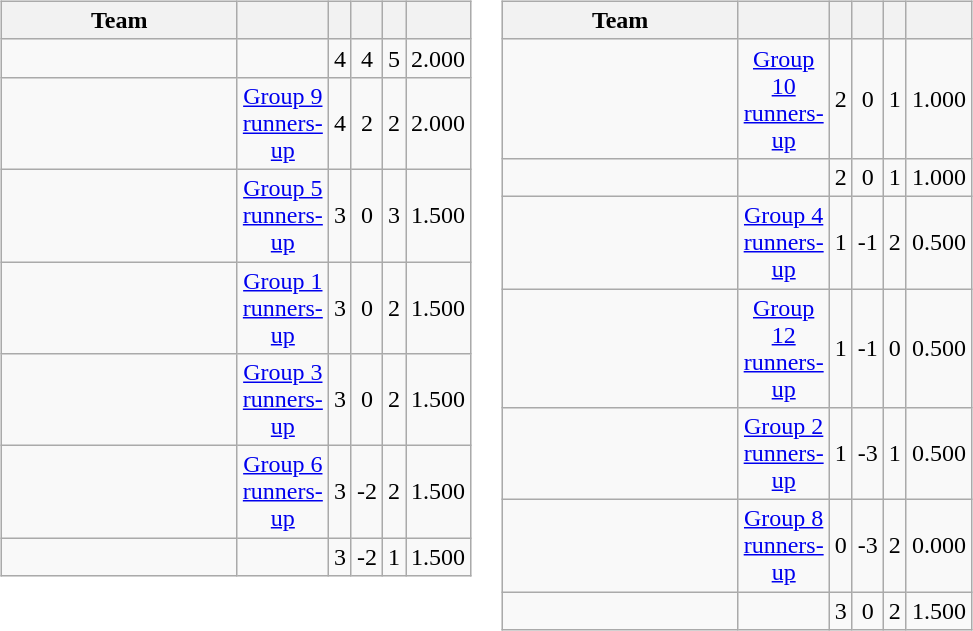<table>
<tr valign=top>
<td><br><table class="wikitable" style="text-align: center;">
<tr>
<th width=150>Team</th>
<th width=35></th>
<th width=8></th>
<th width=8></th>
<th width=8></th>
<th width=8></th>
</tr>
<tr>
<td align=left></td>
<td></td>
<td>4</td>
<td>4</td>
<td>5</td>
<td>2.000</td>
</tr>
<tr>
<td align=left></td>
<td><a href='#'>Group 9 runners-up</a></td>
<td>4</td>
<td>2</td>
<td>2</td>
<td>2.000</td>
</tr>
<tr>
<td align=left></td>
<td><a href='#'>Group 5 runners-up</a></td>
<td>3</td>
<td>0</td>
<td>3</td>
<td>1.500</td>
</tr>
<tr>
<td align=left></td>
<td><a href='#'>Group 1 runners-up</a></td>
<td>3</td>
<td>0</td>
<td>2</td>
<td>1.500</td>
</tr>
<tr>
<td align=left></td>
<td><a href='#'>Group 3 runners-up</a></td>
<td>3</td>
<td>0</td>
<td>2</td>
<td>1.500</td>
</tr>
<tr>
<td align=left></td>
<td><a href='#'>Group 6 runners-up</a></td>
<td>3</td>
<td>-2</td>
<td>2</td>
<td>1.500</td>
</tr>
<tr>
<td align=left></td>
<td></td>
<td>3</td>
<td>-2</td>
<td>1</td>
<td>1.500</td>
</tr>
</table>
</td>
<td><br><table class="wikitable" style="text-align: center;">
<tr>
<th width=150>Team</th>
<th width=35></th>
<th width=8></th>
<th width=8></th>
<th width=8></th>
<th width=8></th>
</tr>
<tr>
<td align=left></td>
<td><a href='#'>Group 10 runners-up</a></td>
<td>2</td>
<td>0</td>
<td>1</td>
<td>1.000</td>
</tr>
<tr>
<td align=left></td>
<td></td>
<td>2</td>
<td>0</td>
<td>1</td>
<td>1.000</td>
</tr>
<tr>
<td align=left></td>
<td><a href='#'>Group 4 runners-up</a></td>
<td>1</td>
<td>-1</td>
<td>2</td>
<td>0.500</td>
</tr>
<tr>
<td align=left></td>
<td><a href='#'>Group 12 runners-up</a></td>
<td>1</td>
<td>-1</td>
<td>0</td>
<td>0.500</td>
</tr>
<tr>
<td align=left></td>
<td><a href='#'>Group 2 runners-up</a></td>
<td>1</td>
<td>-3</td>
<td>1</td>
<td>0.500</td>
</tr>
<tr>
<td align=left></td>
<td><a href='#'>Group 8 runners-up</a></td>
<td>0</td>
<td>-3</td>
<td>2</td>
<td>0.000</td>
</tr>
<tr>
<td align=left></td>
<td></td>
<td>3</td>
<td>0</td>
<td>2</td>
<td>1.500</td>
</tr>
</table>
</td>
</tr>
</table>
